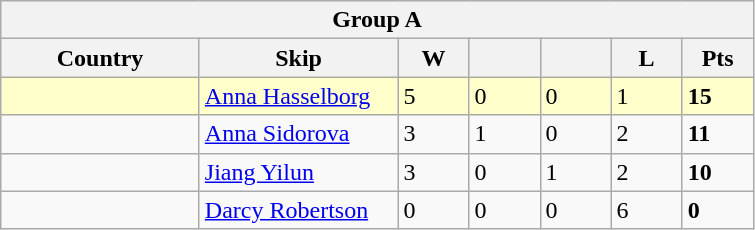<table class=wikitable>
<tr>
<th colspan=7>Group A</th>
</tr>
<tr>
<th width=125>Country</th>
<th width=125>Skip</th>
<th width=40>W</th>
<th width=40></th>
<th width=40></th>
<th width=40>L</th>
<th width=40>Pts</th>
</tr>
<tr bgcolor=#ffffcc>
<td></td>
<td><a href='#'>Anna Hasselborg</a></td>
<td>5</td>
<td>0</td>
<td>0</td>
<td>1</td>
<td><strong>15</strong></td>
</tr>
<tr>
<td></td>
<td><a href='#'>Anna Sidorova</a></td>
<td>3</td>
<td>1</td>
<td>0</td>
<td>2</td>
<td><strong>11</strong></td>
</tr>
<tr>
<td></td>
<td><a href='#'>Jiang Yilun</a></td>
<td>3</td>
<td>0</td>
<td>1</td>
<td>2</td>
<td><strong>10</strong></td>
</tr>
<tr>
<td></td>
<td><a href='#'>Darcy Robertson</a></td>
<td>0</td>
<td>0</td>
<td>0</td>
<td>6</td>
<td><strong>0</strong></td>
</tr>
</table>
